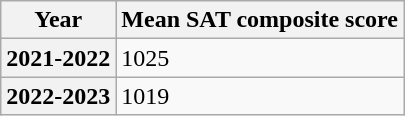<table class=wikitable>
<tr>
<th scope=col>Year</th>
<th scope=col>Mean SAT composite score</th>
</tr>
<tr>
<th scope=row>2021-2022</th>
<td>1025</td>
</tr>
<tr>
<th scope=row>2022-2023</th>
<td>1019</td>
</tr>
</table>
